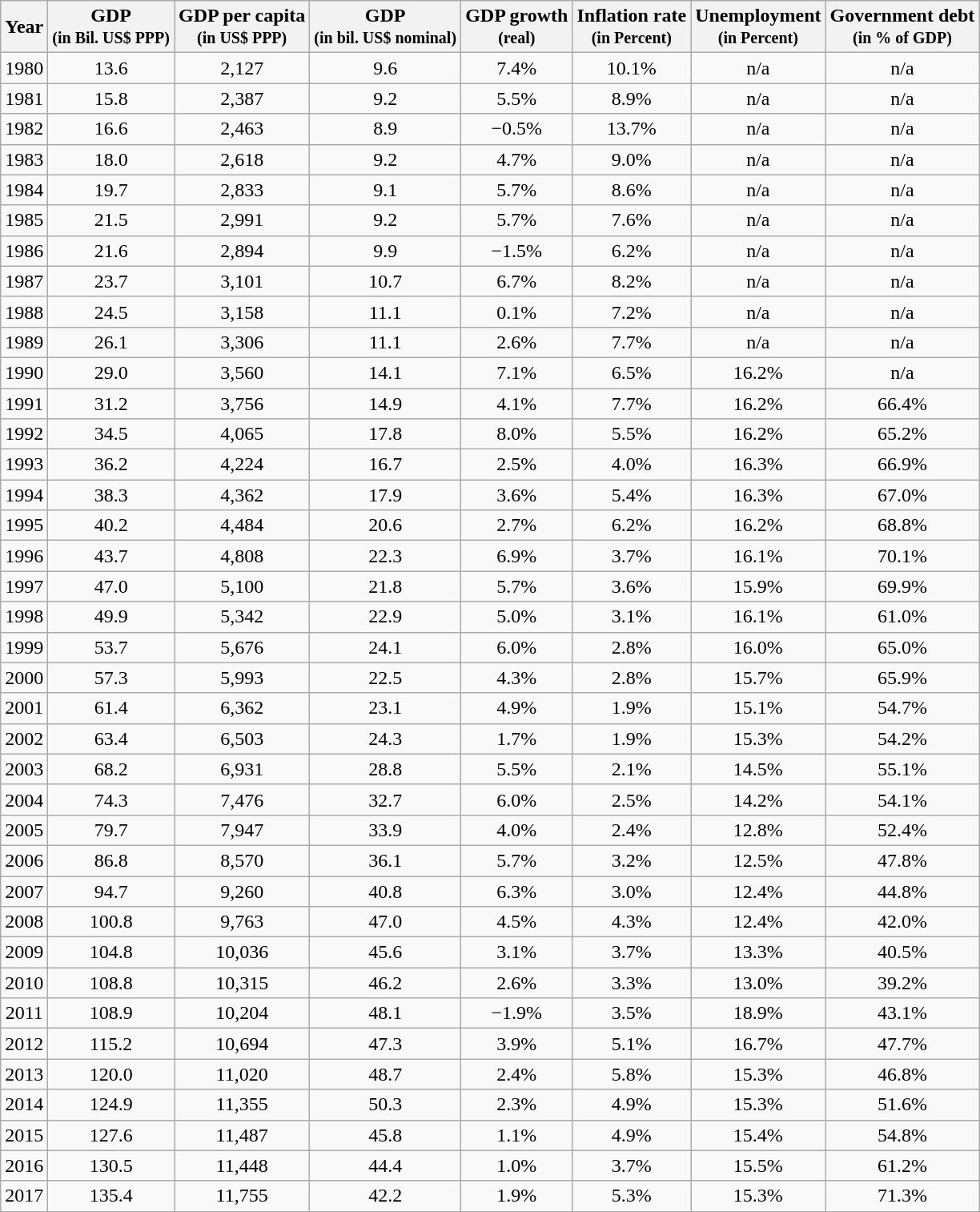<table class="wikitable" style="text-align:center;">
<tr>
<th>Year</th>
<th>GDP<br><small>(in Bil. US$ PPP)</small></th>
<th>GDP per capita<br><small>(in US$ PPP)</small></th>
<th>GDP<br><small>(in bil. US$ nominal)</small></th>
<th>GDP growth<br><small>(real)</small></th>
<th>Inflation rate<br><small>(in Percent)</small></th>
<th>Unemployment <br><small>(in Percent)</small></th>
<th>Government debt<br><small>(in % of GDP)</small></th>
</tr>
<tr>
<td>1980</td>
<td>13.6</td>
<td>2,127</td>
<td>9.6</td>
<td>7.4%</td>
<td>10.1%</td>
<td>n/a</td>
<td>n/a</td>
</tr>
<tr>
<td>1981</td>
<td>15.8</td>
<td>2,387</td>
<td>9.2</td>
<td>5.5%</td>
<td>8.9%</td>
<td>n/a</td>
<td>n/a</td>
</tr>
<tr>
<td>1982</td>
<td>16.6</td>
<td>2,463</td>
<td>8.9</td>
<td>−0.5%</td>
<td>13.7%</td>
<td>n/a</td>
<td>n/a</td>
</tr>
<tr>
<td>1983</td>
<td>18.0</td>
<td>2,618</td>
<td>9.2</td>
<td>4.7%</td>
<td>9.0%</td>
<td>n/a</td>
<td>n/a</td>
</tr>
<tr>
<td>1984</td>
<td>19.7</td>
<td>2,833</td>
<td>9.1</td>
<td>5.7%</td>
<td>8.6%</td>
<td>n/a</td>
<td>n/a</td>
</tr>
<tr>
<td>1985</td>
<td>21.5</td>
<td>2,991</td>
<td>9.2</td>
<td>5.7%</td>
<td>7.6%</td>
<td>n/a</td>
<td>n/a</td>
</tr>
<tr>
<td>1986</td>
<td>21.6</td>
<td>2,894</td>
<td>9.9</td>
<td>−1.5%</td>
<td>6.2%</td>
<td>n/a</td>
<td>n/a</td>
</tr>
<tr>
<td>1987</td>
<td>23.7</td>
<td>3,101</td>
<td>10.7</td>
<td>6.7%</td>
<td>8.2%</td>
<td>n/a</td>
<td>n/a</td>
</tr>
<tr>
<td>1988</td>
<td>24.5</td>
<td>3,158</td>
<td>11.1</td>
<td>0.1%</td>
<td>7.2%</td>
<td>n/a</td>
<td>n/a</td>
</tr>
<tr>
<td>1989</td>
<td>26.1</td>
<td>3,306</td>
<td>11.1</td>
<td>2.6%</td>
<td>7.7%</td>
<td>n/a</td>
<td>n/a</td>
</tr>
<tr>
<td>1990</td>
<td>29.0</td>
<td>3,560</td>
<td>14.1</td>
<td>7.1%</td>
<td>6.5%</td>
<td>16.2%</td>
<td>n/a</td>
</tr>
<tr>
<td>1991</td>
<td>31.2</td>
<td>3,756</td>
<td>14.9</td>
<td>4.1%</td>
<td>7.7%</td>
<td>16.2%</td>
<td>66.4%</td>
</tr>
<tr>
<td>1992</td>
<td>34.5</td>
<td>4,065</td>
<td>17.8</td>
<td>8.0%</td>
<td>5.5%</td>
<td>16.2%</td>
<td>65.2%</td>
</tr>
<tr>
<td>1993</td>
<td>36.2</td>
<td>4,224</td>
<td>16.7</td>
<td>2.5%</td>
<td>4.0%</td>
<td>16.3%</td>
<td>66.9%</td>
</tr>
<tr>
<td>1994</td>
<td>38.3</td>
<td>4,362</td>
<td>17.9</td>
<td>3.6%</td>
<td>5.4%</td>
<td>16.3%</td>
<td>67.0%</td>
</tr>
<tr>
<td>1995</td>
<td>40.2</td>
<td>4,484</td>
<td>20.6</td>
<td>2.7%</td>
<td>6.2%</td>
<td>16.2%</td>
<td>68.8%</td>
</tr>
<tr>
<td>1996</td>
<td>43.7</td>
<td>4,808</td>
<td>22.3</td>
<td>6.9%</td>
<td>3.7%</td>
<td>16.1%</td>
<td>70.1%</td>
</tr>
<tr>
<td>1997</td>
<td>47.0</td>
<td>5,100</td>
<td>21.8</td>
<td>5.7%</td>
<td>3.6%</td>
<td>15.9%</td>
<td>69.9%</td>
</tr>
<tr>
<td>1998</td>
<td>49.9</td>
<td>5,342</td>
<td>22.9</td>
<td>5.0%</td>
<td>3.1%</td>
<td>16.1%</td>
<td>61.0%</td>
</tr>
<tr>
<td>1999</td>
<td>53.7</td>
<td>5,676</td>
<td>24.1</td>
<td>6.0%</td>
<td>2.8%</td>
<td>16.0%</td>
<td>65.0%</td>
</tr>
<tr>
<td>2000</td>
<td>57.3</td>
<td>5,993</td>
<td>22.5</td>
<td>4.3%</td>
<td>2.8%</td>
<td>15.7%</td>
<td>65.9%</td>
</tr>
<tr>
<td>2001</td>
<td>61.4</td>
<td>6,362</td>
<td>23.1</td>
<td>4.9%</td>
<td>1.9%</td>
<td>15.1%</td>
<td>54.7%</td>
</tr>
<tr>
<td>2002</td>
<td>63.4</td>
<td>6,503</td>
<td>24.3</td>
<td>1.7%</td>
<td>1.9%</td>
<td>15.3%</td>
<td>54.2%</td>
</tr>
<tr>
<td>2003</td>
<td>68.2</td>
<td>6,931</td>
<td>28.8</td>
<td>5.5%</td>
<td>2.1%</td>
<td>14.5%</td>
<td>55.1%</td>
</tr>
<tr>
<td>2004</td>
<td>74.3</td>
<td>7,476</td>
<td>32.7</td>
<td>6.0%</td>
<td>2.5%</td>
<td>14.2%</td>
<td>54.1%</td>
</tr>
<tr>
<td>2005</td>
<td>79.7</td>
<td>7,947</td>
<td>33.9</td>
<td>4.0%</td>
<td>2.4%</td>
<td>12.8%</td>
<td>52.4%</td>
</tr>
<tr>
<td>2006</td>
<td>86.8</td>
<td>8,570</td>
<td>36.1</td>
<td>5.7%</td>
<td>3.2%</td>
<td>12.5%</td>
<td>47.8%</td>
</tr>
<tr>
<td>2007</td>
<td>94.7</td>
<td>9,260</td>
<td>40.8</td>
<td>6.3%</td>
<td>3.0%</td>
<td>12.4%</td>
<td>44.8%</td>
</tr>
<tr>
<td>2008</td>
<td>100.8</td>
<td>9,763</td>
<td>47.0</td>
<td>4.5%</td>
<td>4.3%</td>
<td>12.4%</td>
<td>42.0%</td>
</tr>
<tr>
<td>2009</td>
<td>104.8</td>
<td>10,036</td>
<td>45.6</td>
<td>3.1%</td>
<td>3.7%</td>
<td>13.3%</td>
<td>40.5%</td>
</tr>
<tr>
<td>2010</td>
<td>108.8</td>
<td>10,315</td>
<td>46.2</td>
<td>2.6%</td>
<td>3.3%</td>
<td>13.0%</td>
<td>39.2%</td>
</tr>
<tr>
<td>2011</td>
<td>108.9</td>
<td>10,204</td>
<td>48.1</td>
<td>−1.9%</td>
<td>3.5%</td>
<td>18.9%</td>
<td>43.1%</td>
</tr>
<tr>
<td>2012</td>
<td>115.2</td>
<td>10,694</td>
<td>47.3</td>
<td>3.9%</td>
<td>5.1%</td>
<td>16.7%</td>
<td>47.7%</td>
</tr>
<tr>
<td>2013</td>
<td>120.0</td>
<td>11,020</td>
<td>48.7</td>
<td>2.4%</td>
<td>5.8%</td>
<td>15.3%</td>
<td>46.8%</td>
</tr>
<tr>
<td>2014</td>
<td>124.9</td>
<td>11,355</td>
<td>50.3</td>
<td>2.3%</td>
<td>4.9%</td>
<td>15.3%</td>
<td>51.6%</td>
</tr>
<tr>
<td>2015</td>
<td>127.6</td>
<td>11,487</td>
<td>45.8</td>
<td>1.1%</td>
<td>4.9%</td>
<td>15.4%</td>
<td>54.8%</td>
</tr>
<tr>
<td>2016</td>
<td>130.5</td>
<td>11,448</td>
<td>44.4</td>
<td>1.0%</td>
<td>3.7%</td>
<td>15.5%</td>
<td>61.2%</td>
</tr>
<tr>
<td>2017</td>
<td>135.4</td>
<td>11,755</td>
<td>42.2</td>
<td>1.9%</td>
<td>5.3%</td>
<td>15.3%</td>
<td>71.3%</td>
</tr>
</table>
